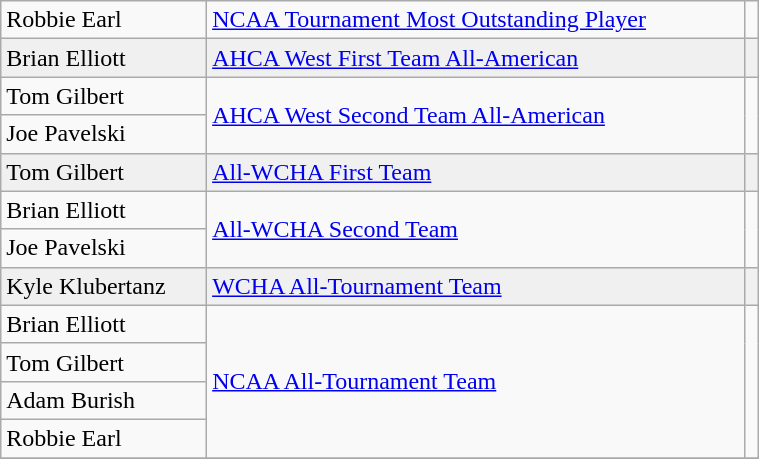<table class="wikitable" width=40%>
<tr>
<td>Robbie Earl</td>
<td rowspan=1><a href='#'>NCAA Tournament Most Outstanding Player</a></td>
<td rowspan=1></td>
</tr>
<tr bgcolor=f0f0f0>
<td>Brian Elliott</td>
<td rowspan=1><a href='#'>AHCA West First Team All-American</a></td>
<td rowspan=1></td>
</tr>
<tr>
<td>Tom Gilbert</td>
<td rowspan=2><a href='#'>AHCA West Second Team All-American</a></td>
<td rowspan=2></td>
</tr>
<tr>
<td>Joe Pavelski</td>
</tr>
<tr bgcolor=f0f0f0>
<td>Tom Gilbert</td>
<td rowspan=1><a href='#'>All-WCHA First Team</a></td>
<td rowspan=1></td>
</tr>
<tr>
<td>Brian Elliott</td>
<td rowspan=2><a href='#'>All-WCHA Second Team</a></td>
<td rowspan=2></td>
</tr>
<tr>
<td>Joe Pavelski</td>
</tr>
<tr bgcolor=f0f0f0>
<td>Kyle Klubertanz</td>
<td rowspan=1><a href='#'>WCHA All-Tournament Team</a></td>
<td rowspan=1></td>
</tr>
<tr>
<td>Brian Elliott</td>
<td rowspan=4><a href='#'>NCAA All-Tournament Team</a></td>
<td rowspan=4></td>
</tr>
<tr>
<td>Tom Gilbert</td>
</tr>
<tr>
<td>Adam Burish</td>
</tr>
<tr>
<td>Robbie Earl</td>
</tr>
<tr>
</tr>
</table>
